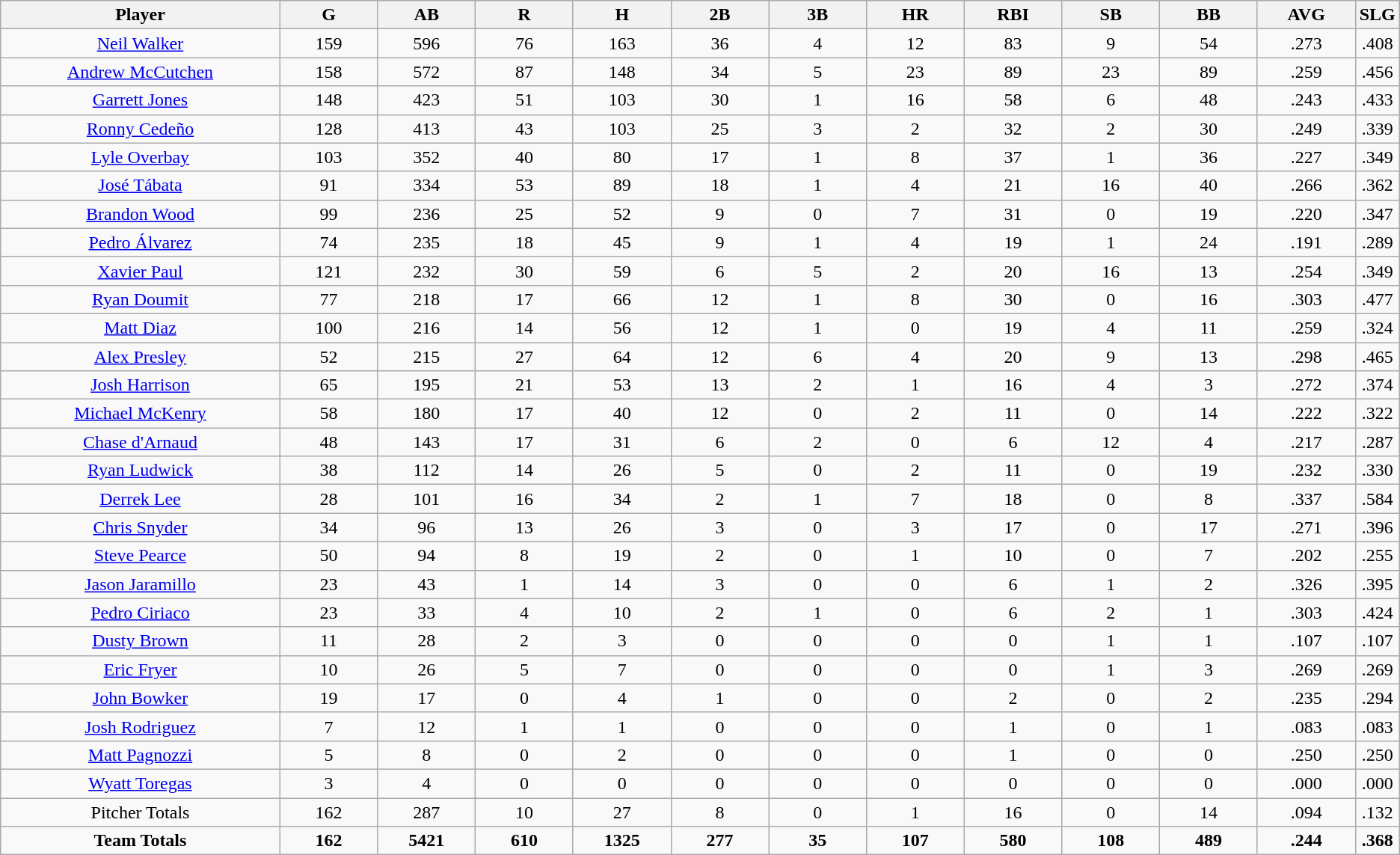<table class=wikitable style="text-align:center">
<tr>
<th bgcolor=#DDDDFF; width="20%">Player</th>
<th bgcolor=#DDDDFF; width="7%">G</th>
<th bgcolor=#DDDDFF; width="7%">AB</th>
<th bgcolor=#DDDDFF; width="7%">R</th>
<th bgcolor=#DDDDFF; width="7%">H</th>
<th bgcolor=#DDDDFF; width="7%">2B</th>
<th bgcolor=#DDDDFF; width="7%">3B</th>
<th bgcolor=#DDDDFF; width="7%">HR</th>
<th bgcolor=#DDDDFF; width="7%">RBI</th>
<th bgcolor=#DDDDFF; width="7%">SB</th>
<th bgcolor=#DDDDFF; width="7%">BB</th>
<th bgcolor=#DDDDFF; width="7%">AVG</th>
<th bgcolor=#DDDDFF; width="7%">SLG</th>
</tr>
<tr>
<td><a href='#'>Neil Walker</a></td>
<td>159</td>
<td>596</td>
<td>76</td>
<td>163</td>
<td>36</td>
<td>4</td>
<td>12</td>
<td>83</td>
<td>9</td>
<td>54</td>
<td>.273</td>
<td>.408</td>
</tr>
<tr>
<td><a href='#'>Andrew McCutchen</a></td>
<td>158</td>
<td>572</td>
<td>87</td>
<td>148</td>
<td>34</td>
<td>5</td>
<td>23</td>
<td>89</td>
<td>23</td>
<td>89</td>
<td>.259</td>
<td>.456</td>
</tr>
<tr>
<td><a href='#'>Garrett Jones</a></td>
<td>148</td>
<td>423</td>
<td>51</td>
<td>103</td>
<td>30</td>
<td>1</td>
<td>16</td>
<td>58</td>
<td>6</td>
<td>48</td>
<td>.243</td>
<td>.433</td>
</tr>
<tr>
<td><a href='#'>Ronny Cedeño</a></td>
<td>128</td>
<td>413</td>
<td>43</td>
<td>103</td>
<td>25</td>
<td>3</td>
<td>2</td>
<td>32</td>
<td>2</td>
<td>30</td>
<td>.249</td>
<td>.339</td>
</tr>
<tr>
<td><a href='#'>Lyle Overbay</a></td>
<td>103</td>
<td>352</td>
<td>40</td>
<td>80</td>
<td>17</td>
<td>1</td>
<td>8</td>
<td>37</td>
<td>1</td>
<td>36</td>
<td>.227</td>
<td>.349</td>
</tr>
<tr>
<td><a href='#'>José Tábata</a></td>
<td>91</td>
<td>334</td>
<td>53</td>
<td>89</td>
<td>18</td>
<td>1</td>
<td>4</td>
<td>21</td>
<td>16</td>
<td>40</td>
<td>.266</td>
<td>.362</td>
</tr>
<tr>
<td><a href='#'>Brandon Wood</a></td>
<td>99</td>
<td>236</td>
<td>25</td>
<td>52</td>
<td>9</td>
<td>0</td>
<td>7</td>
<td>31</td>
<td>0</td>
<td>19</td>
<td>.220</td>
<td>.347</td>
</tr>
<tr>
<td><a href='#'>Pedro Álvarez</a></td>
<td>74</td>
<td>235</td>
<td>18</td>
<td>45</td>
<td>9</td>
<td>1</td>
<td>4</td>
<td>19</td>
<td>1</td>
<td>24</td>
<td>.191</td>
<td>.289</td>
</tr>
<tr>
<td><a href='#'>Xavier Paul</a></td>
<td>121</td>
<td>232</td>
<td>30</td>
<td>59</td>
<td>6</td>
<td>5</td>
<td>2</td>
<td>20</td>
<td>16</td>
<td>13</td>
<td>.254</td>
<td>.349</td>
</tr>
<tr>
<td><a href='#'>Ryan Doumit</a></td>
<td>77</td>
<td>218</td>
<td>17</td>
<td>66</td>
<td>12</td>
<td>1</td>
<td>8</td>
<td>30</td>
<td>0</td>
<td>16</td>
<td>.303</td>
<td>.477</td>
</tr>
<tr>
<td><a href='#'>Matt Diaz</a></td>
<td>100</td>
<td>216</td>
<td>14</td>
<td>56</td>
<td>12</td>
<td>1</td>
<td>0</td>
<td>19</td>
<td>4</td>
<td>11</td>
<td>.259</td>
<td>.324</td>
</tr>
<tr>
<td><a href='#'>Alex Presley</a></td>
<td>52</td>
<td>215</td>
<td>27</td>
<td>64</td>
<td>12</td>
<td>6</td>
<td>4</td>
<td>20</td>
<td>9</td>
<td>13</td>
<td>.298</td>
<td>.465</td>
</tr>
<tr>
<td><a href='#'>Josh Harrison</a></td>
<td>65</td>
<td>195</td>
<td>21</td>
<td>53</td>
<td>13</td>
<td>2</td>
<td>1</td>
<td>16</td>
<td>4</td>
<td>3</td>
<td>.272</td>
<td>.374</td>
</tr>
<tr>
<td><a href='#'>Michael McKenry</a></td>
<td>58</td>
<td>180</td>
<td>17</td>
<td>40</td>
<td>12</td>
<td>0</td>
<td>2</td>
<td>11</td>
<td>0</td>
<td>14</td>
<td>.222</td>
<td>.322</td>
</tr>
<tr>
<td><a href='#'>Chase d'Arnaud</a></td>
<td>48</td>
<td>143</td>
<td>17</td>
<td>31</td>
<td>6</td>
<td>2</td>
<td>0</td>
<td>6</td>
<td>12</td>
<td>4</td>
<td>.217</td>
<td>.287</td>
</tr>
<tr>
<td><a href='#'>Ryan Ludwick</a></td>
<td>38</td>
<td>112</td>
<td>14</td>
<td>26</td>
<td>5</td>
<td>0</td>
<td>2</td>
<td>11</td>
<td>0</td>
<td>19</td>
<td>.232</td>
<td>.330</td>
</tr>
<tr>
<td><a href='#'>Derrek Lee</a></td>
<td>28</td>
<td>101</td>
<td>16</td>
<td>34</td>
<td>2</td>
<td>1</td>
<td>7</td>
<td>18</td>
<td>0</td>
<td>8</td>
<td>.337</td>
<td>.584</td>
</tr>
<tr>
<td><a href='#'>Chris Snyder</a></td>
<td>34</td>
<td>96</td>
<td>13</td>
<td>26</td>
<td>3</td>
<td>0</td>
<td>3</td>
<td>17</td>
<td>0</td>
<td>17</td>
<td>.271</td>
<td>.396</td>
</tr>
<tr>
<td><a href='#'>Steve Pearce</a></td>
<td>50</td>
<td>94</td>
<td>8</td>
<td>19</td>
<td>2</td>
<td>0</td>
<td>1</td>
<td>10</td>
<td>0</td>
<td>7</td>
<td>.202</td>
<td>.255</td>
</tr>
<tr>
<td><a href='#'>Jason Jaramillo</a></td>
<td>23</td>
<td>43</td>
<td>1</td>
<td>14</td>
<td>3</td>
<td>0</td>
<td>0</td>
<td>6</td>
<td>1</td>
<td>2</td>
<td>.326</td>
<td>.395</td>
</tr>
<tr>
<td><a href='#'>Pedro Ciriaco</a></td>
<td>23</td>
<td>33</td>
<td>4</td>
<td>10</td>
<td>2</td>
<td>1</td>
<td>0</td>
<td>6</td>
<td>2</td>
<td>1</td>
<td>.303</td>
<td>.424</td>
</tr>
<tr>
<td><a href='#'>Dusty Brown</a></td>
<td>11</td>
<td>28</td>
<td>2</td>
<td>3</td>
<td>0</td>
<td>0</td>
<td>0</td>
<td>0</td>
<td>1</td>
<td>1</td>
<td>.107</td>
<td>.107</td>
</tr>
<tr>
<td><a href='#'>Eric Fryer</a></td>
<td>10</td>
<td>26</td>
<td>5</td>
<td>7</td>
<td>0</td>
<td>0</td>
<td>0</td>
<td>0</td>
<td>1</td>
<td>3</td>
<td>.269</td>
<td>.269</td>
</tr>
<tr>
<td><a href='#'>John Bowker</a></td>
<td>19</td>
<td>17</td>
<td>0</td>
<td>4</td>
<td>1</td>
<td>0</td>
<td>0</td>
<td>2</td>
<td>0</td>
<td>2</td>
<td>.235</td>
<td>.294</td>
</tr>
<tr>
<td><a href='#'>Josh Rodriguez</a></td>
<td>7</td>
<td>12</td>
<td>1</td>
<td>1</td>
<td>0</td>
<td>0</td>
<td>0</td>
<td>1</td>
<td>0</td>
<td>1</td>
<td>.083</td>
<td>.083</td>
</tr>
<tr>
<td><a href='#'>Matt Pagnozzi</a></td>
<td>5</td>
<td>8</td>
<td>0</td>
<td>2</td>
<td>0</td>
<td>0</td>
<td>0</td>
<td>1</td>
<td>0</td>
<td>0</td>
<td>.250</td>
<td>.250</td>
</tr>
<tr>
<td><a href='#'>Wyatt Toregas</a></td>
<td>3</td>
<td>4</td>
<td>0</td>
<td>0</td>
<td>0</td>
<td>0</td>
<td>0</td>
<td>0</td>
<td>0</td>
<td>0</td>
<td>.000</td>
<td>.000</td>
</tr>
<tr>
<td>Pitcher Totals</td>
<td>162</td>
<td>287</td>
<td>10</td>
<td>27</td>
<td>8</td>
<td>0</td>
<td>1</td>
<td>16</td>
<td>0</td>
<td>14</td>
<td>.094</td>
<td>.132</td>
</tr>
<tr>
<td><strong>Team Totals</strong></td>
<td><strong>162</strong></td>
<td><strong>5421</strong></td>
<td><strong>610</strong></td>
<td><strong>1325</strong></td>
<td><strong>277</strong></td>
<td><strong>35</strong></td>
<td><strong>107</strong></td>
<td><strong>580</strong></td>
<td><strong>108</strong></td>
<td><strong>489</strong></td>
<td><strong>.244</strong></td>
<td><strong>.368</strong></td>
</tr>
</table>
